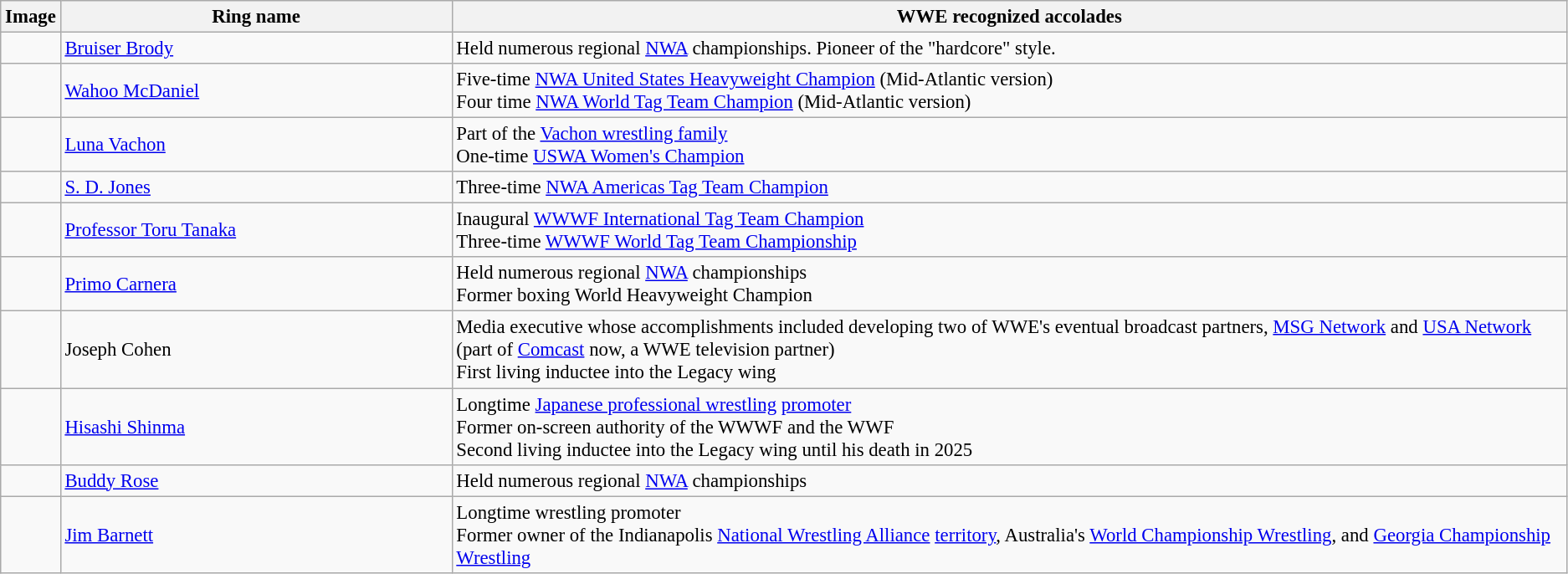<table class="wikitable sortable" style="font-size: 95%">
<tr>
<th class="unsortable">Image</th>
<th style="width:25%;">Ring name<br></th>
<th class="unsortable">WWE recognized accolades</th>
</tr>
<tr>
<td></td>
<td><a href='#'>Bruiser Brody</a><br></td>
<td>Held numerous regional <a href='#'>NWA</a> championships. Pioneer of the "hardcore" style.</td>
</tr>
<tr>
<td></td>
<td><a href='#'>Wahoo McDaniel</a><br></td>
<td>Five-time <a href='#'>NWA United States Heavyweight Champion</a> (Mid-Atlantic version)<br>Four time <a href='#'>NWA World Tag Team Champion</a> (Mid-Atlantic version)</td>
</tr>
<tr>
<td></td>
<td><a href='#'>Luna Vachon</a><br></td>
<td>Part of the <a href='#'>Vachon wrestling family</a><br>One-time <a href='#'>USWA Women's Champion</a></td>
</tr>
<tr>
<td></td>
<td><a href='#'>S. D. Jones</a><br></td>
<td>Three-time <a href='#'>NWA Americas Tag Team Champion</a></td>
</tr>
<tr>
<td></td>
<td><a href='#'>Professor Toru Tanaka</a><br></td>
<td>Inaugural <a href='#'>WWWF International Tag Team Champion</a><br>Three-time <a href='#'>WWWF World Tag Team Championship</a></td>
</tr>
<tr>
<td></td>
<td><a href='#'>Primo Carnera</a></td>
<td>Held numerous regional <a href='#'>NWA</a> championships<br>Former boxing World Heavyweight Champion</td>
</tr>
<tr>
<td></td>
<td>Joseph Cohen</td>
<td>Media executive whose accomplishments included developing two of WWE's eventual broadcast partners, <a href='#'>MSG Network</a> and <a href='#'>USA Network</a> (part of <a href='#'>Comcast</a> now, a WWE television partner)<br>First living inductee into the Legacy wing</td>
</tr>
<tr>
<td></td>
<td><a href='#'>Hisashi Shinma</a><br></td>
<td>Longtime <a href='#'>Japanese professional wrestling</a> <a href='#'>promoter</a><br>Former on-screen authority of the WWWF and the WWF<br>Second living inductee into the Legacy wing until his death in 2025</td>
</tr>
<tr>
<td></td>
<td><a href='#'>Buddy Rose</a><br></td>
<td>Held numerous regional <a href='#'>NWA</a> championships</td>
</tr>
<tr>
<td></td>
<td><a href='#'>Jim Barnett</a><br></td>
<td>Longtime wrestling promoter<br>Former owner of the Indianapolis <a href='#'>National Wrestling Alliance</a> <a href='#'>territory</a>, Australia's <a href='#'>World Championship Wrestling</a>, and <a href='#'>Georgia Championship Wrestling</a></td>
</tr>
</table>
